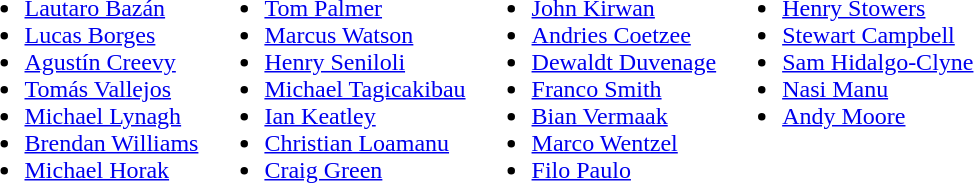<table>
<tr style="vertical-align:top">
<td><br><ul><li> <a href='#'>Lautaro Bazán</a></li><li> <a href='#'>Lucas Borges</a></li><li> <a href='#'>Agustín Creevy</a></li><li> <a href='#'>Tomás Vallejos</a></li><li> <a href='#'>Michael Lynagh</a></li><li> <a href='#'>Brendan Williams</a></li><li> <a href='#'>Michael Horak</a></li></ul></td>
<td><br><ul><li> <a href='#'>Tom Palmer</a></li><li> <a href='#'>Marcus Watson</a></li><li> <a href='#'>Henry Seniloli</a></li><li> <a href='#'>Michael Tagicakibau</a></li><li> <a href='#'>Ian Keatley</a></li><li> <a href='#'>Christian Loamanu</a></li><li> <a href='#'>Craig Green</a></li></ul></td>
<td><br><ul><li> <a href='#'>John Kirwan</a></li><li> <a href='#'>Andries Coetzee</a></li><li> <a href='#'>Dewaldt Duvenage</a></li><li> <a href='#'>Franco Smith</a></li><li> <a href='#'>Bian Vermaak</a></li><li> <a href='#'>Marco Wentzel</a></li><li> <a href='#'>Filo Paulo</a></li></ul></td>
<td><br><ul><li> <a href='#'>Henry Stowers</a></li><li> <a href='#'>Stewart Campbell</a></li><li> <a href='#'>Sam Hidalgo-Clyne</a></li><li> <a href='#'>Nasi Manu</a></li><li> <a href='#'>Andy Moore</a></li></ul></td>
</tr>
</table>
